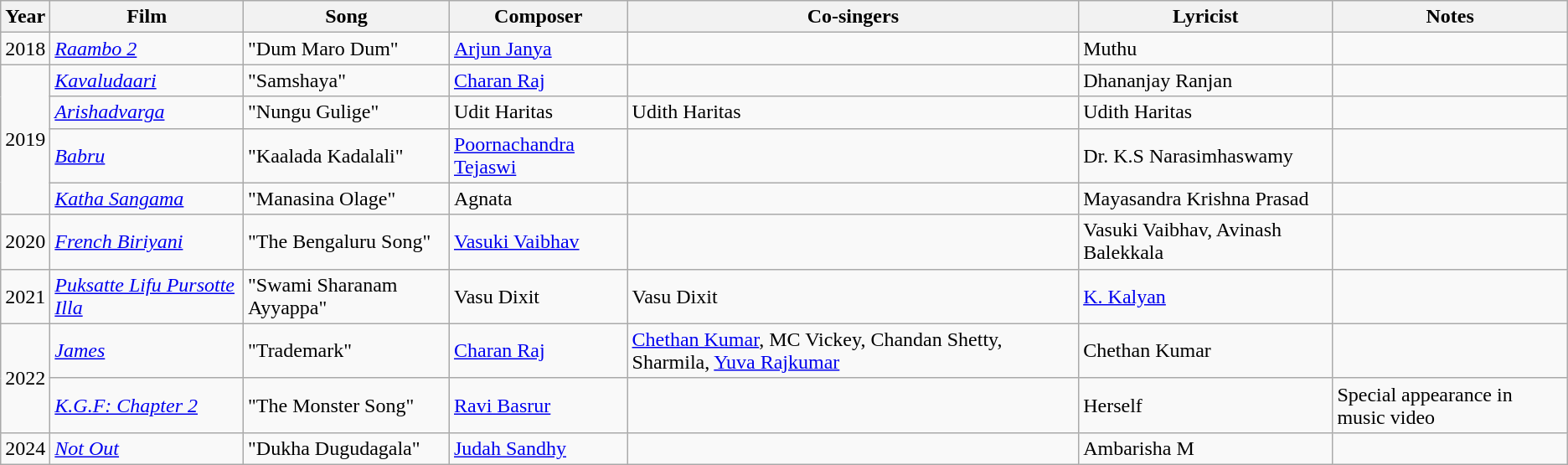<table class="wikitable">
<tr>
<th>Year</th>
<th>Film</th>
<th>Song</th>
<th>Composer</th>
<th>Co-singers</th>
<th>Lyricist</th>
<th>Notes</th>
</tr>
<tr>
<td>2018</td>
<td><em><a href='#'>Raambo 2</a></em></td>
<td>"Dum Maro Dum"</td>
<td><a href='#'>Arjun Janya</a></td>
<td></td>
<td>Muthu</td>
<td></td>
</tr>
<tr>
<td rowspan="4">2019</td>
<td><em><a href='#'>Kavaludaari</a></em></td>
<td>"Samshaya"</td>
<td><a href='#'>Charan Raj</a></td>
<td></td>
<td>Dhananjay Ranjan</td>
<td></td>
</tr>
<tr>
<td><em><a href='#'>Arishadvarga</a></em></td>
<td>"Nungu Gulige"</td>
<td>Udit Haritas</td>
<td>Udith Haritas</td>
<td>Udith Haritas</td>
<td></td>
</tr>
<tr>
<td><em><a href='#'>Babru</a></em></td>
<td>"Kaalada Kadalali"</td>
<td><a href='#'>Poornachandra Tejaswi</a></td>
<td></td>
<td>Dr. K.S Narasimhaswamy</td>
<td></td>
</tr>
<tr>
<td><em><a href='#'>Katha Sangama</a></em></td>
<td>"Manasina Olage"</td>
<td>Agnata</td>
<td></td>
<td>Mayasandra Krishna Prasad</td>
<td></td>
</tr>
<tr>
<td>2020</td>
<td><em><a href='#'>French Biriyani</a></em></td>
<td>"The Bengaluru Song"</td>
<td><a href='#'>Vasuki Vaibhav</a></td>
<td></td>
<td>Vasuki Vaibhav, Avinash Balekkala</td>
<td></td>
</tr>
<tr>
<td>2021</td>
<td><em><a href='#'>Puksatte Lifu Pursotte Illa</a></em></td>
<td>"Swami Sharanam Ayyappa"</td>
<td>Vasu Dixit</td>
<td>Vasu Dixit</td>
<td><a href='#'>K. Kalyan</a></td>
<td></td>
</tr>
<tr>
<td rowspan="2">2022</td>
<td><em><a href='#'>James</a></em></td>
<td>"Trademark"</td>
<td><a href='#'>Charan Raj</a></td>
<td><a href='#'>Chethan Kumar</a>, MC Vickey, Chandan Shetty, Sharmila, <a href='#'>Yuva Rajkumar</a></td>
<td>Chethan Kumar</td>
<td></td>
</tr>
<tr>
<td><em><a href='#'>K.G.F: Chapter 2</a></em></td>
<td>"The Monster Song"</td>
<td><a href='#'>Ravi Basrur</a></td>
<td></td>
<td>Herself</td>
<td>Special appearance in music video</td>
</tr>
<tr>
<td>2024</td>
<td><em><a href='#'>Not Out</a></em></td>
<td>"Dukha Dugudagala"</td>
<td><a href='#'>Judah Sandhy</a></td>
<td></td>
<td>Ambarisha M</td>
<td></td>
</tr>
</table>
